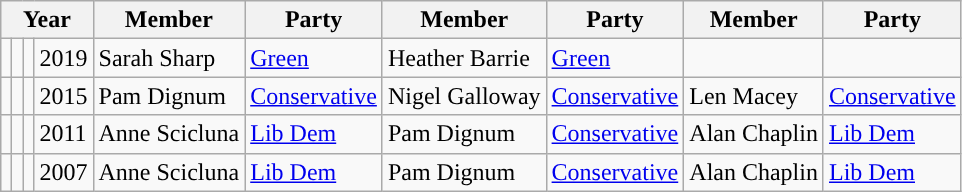<table class="wikitable">
<tr>
<th colspan="4">Year</th>
<th>Member</th>
<th>Party</th>
<th>Member</th>
<th>Party</th>
<th>Member</th>
<th>Party</th>
</tr>
<tr>
<td style="background-color: "></td>
<td style="background-color: "></td>
<td></td>
<td>2019</td>
<td>Sarah Sharp</td>
<td><a href='#'>Green</a></td>
<td>Heather Barrie</td>
<td><a href='#'>Green</a></td>
<td></td>
<td></td>
</tr>
<tr>
<td style="background-color: "></td>
<td style="background-color: "></td>
<td style="background-color: "></td>
<td>2015</td>
<td>Pam Dignum</td>
<td><a href='#'>Conservative</a></td>
<td>Nigel Galloway</td>
<td><a href='#'>Conservative</a></td>
<td>Len Macey</td>
<td><a href='#'>Conservative</a></td>
</tr>
<tr>
<td style="background-color: "></td>
<td style="background-color: "></td>
<td style="background-color: "></td>
<td>2011</td>
<td>Anne Scicluna</td>
<td><a href='#'>Lib Dem</a></td>
<td>Pam Dignum</td>
<td><a href='#'>Conservative</a></td>
<td>Alan Chaplin</td>
<td><a href='#'>Lib Dem</a></td>
</tr>
<tr>
<td style="background-color: "></td>
<td style="background-color: "></td>
<td style="background-color: "></td>
<td>2007</td>
<td>Anne Scicluna</td>
<td><a href='#'>Lib Dem</a></td>
<td>Pam Dignum</td>
<td><a href='#'>Conservative</a></td>
<td>Alan Chaplin</td>
<td><a href='#'>Lib Dem</a></td>
</tr>
</table>
